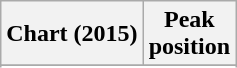<table class="wikitable sortable plainrowheaders" style="text-align:center">
<tr>
<th scope="col">Chart (2015)</th>
<th scope="col">Peak<br> position</th>
</tr>
<tr>
</tr>
<tr>
</tr>
<tr>
</tr>
<tr>
</tr>
<tr>
</tr>
<tr>
</tr>
<tr>
</tr>
</table>
